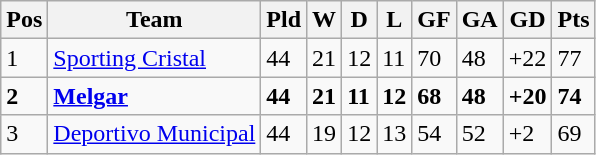<table class="wikitable">
<tr>
<th><abbr>Pos</abbr></th>
<th>Team</th>
<th><abbr>Pld</abbr></th>
<th><abbr>W</abbr></th>
<th><abbr>D</abbr></th>
<th><abbr>L</abbr></th>
<th><abbr>GF</abbr></th>
<th><abbr>GA</abbr></th>
<th><abbr>GD</abbr></th>
<th><abbr>Pts</abbr></th>
</tr>
<tr>
<td>1</td>
<td><a href='#'>Sporting Cristal</a></td>
<td>44</td>
<td>21</td>
<td>12</td>
<td>11</td>
<td>70</td>
<td>48</td>
<td>+22</td>
<td>77</td>
</tr>
<tr>
<td><strong>2</strong></td>
<td><a href='#'><strong>Melgar</strong></a></td>
<td><strong>44</strong></td>
<td><strong>21</strong></td>
<td><strong>11</strong></td>
<td><strong>12</strong></td>
<td><strong>68</strong></td>
<td><strong>48</strong></td>
<td><strong>+20</strong></td>
<td><strong>74</strong></td>
</tr>
<tr>
<td>3</td>
<td><a href='#'>Deportivo Municipal</a></td>
<td>44</td>
<td>19</td>
<td>12</td>
<td>13</td>
<td>54</td>
<td>52</td>
<td>+2</td>
<td>69</td>
</tr>
</table>
